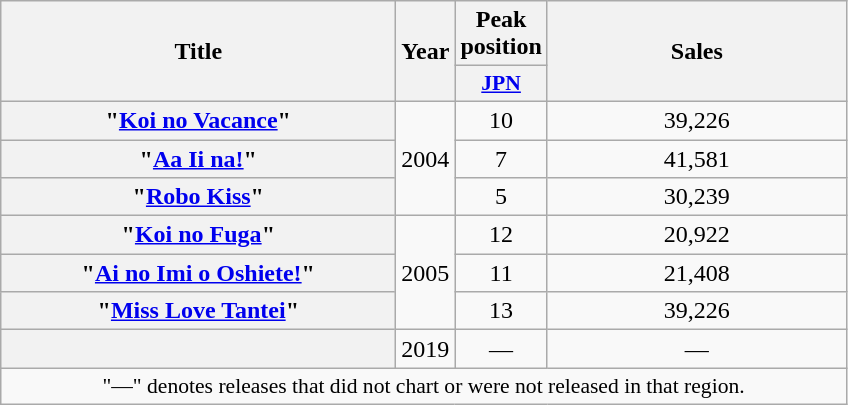<table class="wikitable plainrowheaders" style="text-align:center" border="1">
<tr>
<th scope="col" rowspan="2" style="width:16em;">Title</th>
<th scope="col" rowspan="2" style="width:2em;">Year</th>
<th scope="col" colspan="1">Peak position</th>
<th scope="col" rowspan="2" style="width:12em;">Sales</th>
</tr>
<tr>
<th scope="col" style="width:3em;font-size:90%;"><a href='#'>JPN</a><br></th>
</tr>
<tr>
<th scope="row">"<a href='#'>Koi no Vacance</a>"</th>
<td rowspan="3">2004</td>
<td>10</td>
<td>39,226</td>
</tr>
<tr>
<th scope="row">"<a href='#'>Aa Ii na!</a>"</th>
<td>7</td>
<td>41,581</td>
</tr>
<tr>
<th scope="row">"<a href='#'>Robo Kiss</a>"</th>
<td>5</td>
<td>30,239</td>
</tr>
<tr>
<th scope="row">"<a href='#'>Koi no Fuga</a>"</th>
<td rowspan="3">2005</td>
<td>12</td>
<td>20,922</td>
</tr>
<tr>
<th scope="row">"<a href='#'>Ai no Imi o Oshiete!</a>"</th>
<td>11</td>
<td>21,408</td>
</tr>
<tr>
<th scope="row">"<a href='#'>Miss Love Tantei</a>"</th>
<td>13</td>
<td>39,226</td>
</tr>
<tr>
<th scope="row"></th>
<td>2019</td>
<td>—</td>
<td>—</td>
</tr>
<tr>
<td colspan="4" style="font-size:90%;">"—" denotes releases that did not chart or were not released in that region.</td>
</tr>
</table>
